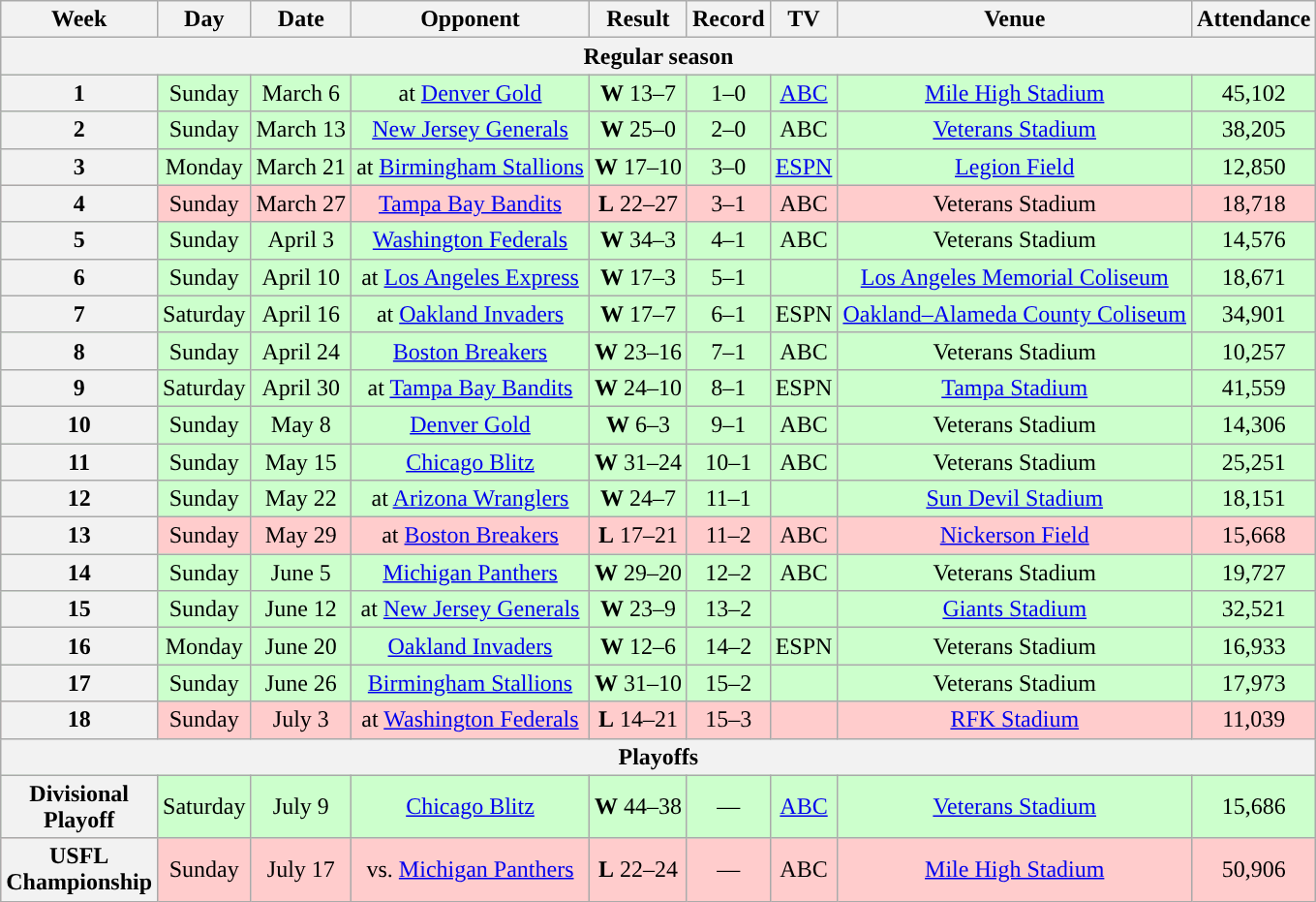<table class="wikitable" style="text-align:center">
<tr>
<th>Week</th>
<th>Day</th>
<th>Date</th>
<th>Opponent</th>
<th>Result</th>
<th>Record</th>
<th>TV</th>
<th>Venue</th>
<th>Attendance</th>
</tr>
<tr style="text-align:center;">
<th colspan="9">Regular season</th>
</tr>
<tr style="background:#cfc">
<th>1</th>
<td>Sunday</td>
<td>March 6</td>
<td>at <a href='#'>Denver Gold</a></td>
<td><strong>W</strong> 13–7</td>
<td>1–0</td>
<td><a href='#'>ABC</a></td>
<td><a href='#'>Mile High Stadium</a></td>
<td>45,102</td>
</tr>
<tr style="background:#cfc">
<th>2</th>
<td>Sunday</td>
<td>March 13</td>
<td><a href='#'>New Jersey Generals</a></td>
<td><strong>W</strong> 25–0</td>
<td>2–0</td>
<td>ABC</td>
<td><a href='#'>Veterans Stadium</a></td>
<td>38,205</td>
</tr>
<tr style="background:#cfc">
<th>3</th>
<td>Monday</td>
<td>March 21</td>
<td>at <a href='#'>Birmingham Stallions</a></td>
<td><strong>W</strong> 17–10</td>
<td>3–0</td>
<td><a href='#'>ESPN</a></td>
<td><a href='#'>Legion Field</a></td>
<td>12,850</td>
</tr>
<tr style="background:#fcc">
<th>4</th>
<td>Sunday</td>
<td>March 27</td>
<td><a href='#'>Tampa Bay Bandits</a></td>
<td><strong>L</strong> 22–27</td>
<td>3–1</td>
<td>ABC</td>
<td>Veterans Stadium</td>
<td>18,718</td>
</tr>
<tr style="background:#cfc">
<th>5</th>
<td>Sunday</td>
<td>April 3</td>
<td><a href='#'>Washington Federals</a></td>
<td><strong>W</strong> 34–3</td>
<td>4–1</td>
<td>ABC</td>
<td>Veterans Stadium</td>
<td>14,576</td>
</tr>
<tr style="background:#cfc">
<th>6</th>
<td>Sunday</td>
<td>April 10</td>
<td>at <a href='#'>Los Angeles Express</a></td>
<td><strong>W</strong> 17–3</td>
<td>5–1</td>
<td></td>
<td><a href='#'>Los Angeles Memorial Coliseum</a></td>
<td>18,671</td>
</tr>
<tr style="background:#cfc">
<th>7</th>
<td>Saturday</td>
<td>April 16</td>
<td>at <a href='#'>Oakland Invaders</a></td>
<td><strong>W</strong> 17–7</td>
<td>6–1</td>
<td>ESPN</td>
<td><a href='#'>Oakland–Alameda County Coliseum</a></td>
<td>34,901</td>
</tr>
<tr style="background:#cfc">
<th>8</th>
<td>Sunday</td>
<td>April 24</td>
<td><a href='#'>Boston Breakers</a></td>
<td><strong>W</strong> 23–16</td>
<td>7–1</td>
<td>ABC</td>
<td>Veterans Stadium</td>
<td>10,257</td>
</tr>
<tr style="background:#cfc">
<th>9</th>
<td>Saturday</td>
<td>April 30</td>
<td>at <a href='#'>Tampa Bay Bandits</a></td>
<td><strong>W</strong> 24–10</td>
<td>8–1</td>
<td>ESPN</td>
<td><a href='#'>Tampa Stadium</a></td>
<td>41,559</td>
</tr>
<tr style="background:#cfc">
<th>10</th>
<td>Sunday</td>
<td>May 8</td>
<td><a href='#'>Denver Gold</a></td>
<td><strong>W</strong> 6–3</td>
<td>9–1</td>
<td>ABC</td>
<td>Veterans Stadium</td>
<td>14,306</td>
</tr>
<tr style="background:#cfc">
<th>11</th>
<td>Sunday</td>
<td>May 15</td>
<td><a href='#'>Chicago Blitz</a></td>
<td><strong>W</strong> 31–24</td>
<td>10–1</td>
<td>ABC</td>
<td>Veterans Stadium</td>
<td>25,251</td>
</tr>
<tr style="background:#cfc">
<th>12</th>
<td>Sunday</td>
<td>May 22</td>
<td>at <a href='#'>Arizona Wranglers</a></td>
<td><strong>W</strong> 24–7</td>
<td>11–1</td>
<td></td>
<td><a href='#'>Sun Devil Stadium</a></td>
<td>18,151</td>
</tr>
<tr style="background:#fcc">
<th>13</th>
<td>Sunday</td>
<td>May 29</td>
<td>at <a href='#'>Boston Breakers</a></td>
<td><strong>L</strong> 17–21</td>
<td>11–2</td>
<td>ABC</td>
<td><a href='#'>Nickerson Field</a></td>
<td>15,668</td>
</tr>
<tr style="background:#cfc">
<th>14</th>
<td>Sunday</td>
<td>June 5</td>
<td><a href='#'>Michigan Panthers</a></td>
<td><strong>W</strong> 29–20</td>
<td>12–2</td>
<td>ABC</td>
<td>Veterans Stadium</td>
<td>19,727</td>
</tr>
<tr style="background:#cfc">
<th>15</th>
<td>Sunday</td>
<td>June 12</td>
<td>at <a href='#'>New Jersey Generals</a></td>
<td><strong>W</strong> 23–9</td>
<td>13–2</td>
<td></td>
<td><a href='#'>Giants Stadium</a></td>
<td>32,521</td>
</tr>
<tr style="background:#cfc">
<th>16</th>
<td>Monday</td>
<td>June 20</td>
<td><a href='#'>Oakland Invaders</a></td>
<td><strong>W</strong> 12–6</td>
<td>14–2</td>
<td>ESPN</td>
<td>Veterans Stadium</td>
<td>16,933</td>
</tr>
<tr style="background:#cfc">
<th>17</th>
<td>Sunday</td>
<td>June 26</td>
<td><a href='#'>Birmingham Stallions</a></td>
<td><strong>W</strong> 31–10</td>
<td>15–2</td>
<td></td>
<td>Veterans Stadium</td>
<td>17,973</td>
</tr>
<tr style="background:#fcc">
<th>18</th>
<td>Sunday</td>
<td>July 3</td>
<td>at <a href='#'>Washington Federals</a></td>
<td><strong>L</strong> 14–21</td>
<td>15–3</td>
<td></td>
<td><a href='#'>RFK Stadium</a></td>
<td>11,039</td>
</tr>
<tr style="text-align:center;">
<th colspan="9">Playoffs</th>
</tr>
<tr style="background:#cfc">
<th>Divisional<br>Playoff</th>
<td>Saturday</td>
<td>July 9</td>
<td><a href='#'>Chicago Blitz</a></td>
<td><strong>W</strong> 44–38 </td>
<td>—</td>
<td><a href='#'>ABC</a></td>
<td><a href='#'>Veterans Stadium</a></td>
<td>15,686</td>
</tr>
<tr style="background:#fcc">
<th>USFL<br>Championship</th>
<td>Sunday</td>
<td>July 17</td>
<td>vs. <a href='#'>Michigan Panthers</a></td>
<td><strong>L</strong> 22–24</td>
<td>—</td>
<td>ABC</td>
<td><a href='#'>Mile High Stadium</a></td>
<td>50,906</td>
</tr>
</table>
